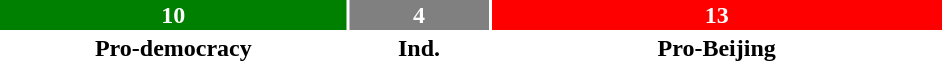<table style="width:50%; text-align:center;">
<tr style="color:white;">
<td style="background:green; width:37.0%;"><strong>10</strong></td>
<td style="background:gray; width:14.8%;"><strong>4</strong></td>
<td style="background:red; width:48.1%;"><strong>13</strong></td>
</tr>
<tr>
<td><span><strong>Pro-democracy</strong></span></td>
<td><span><strong>Ind.</strong></span></td>
<td><span><strong>Pro-Beijing</strong></span></td>
</tr>
</table>
